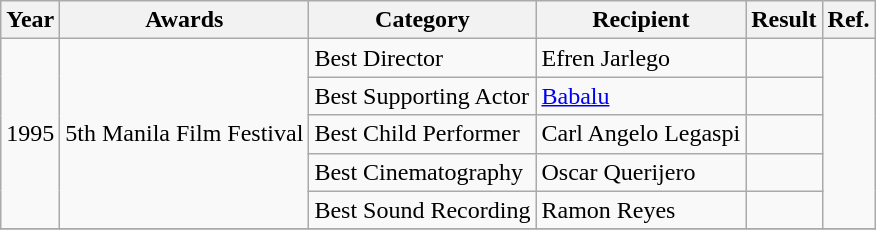<table class="wikitable">
<tr>
<th>Year</th>
<th>Awards</th>
<th>Category</th>
<th>Recipient</th>
<th>Result</th>
<th>Ref.</th>
</tr>
<tr>
<td rowspan="5">1995</td>
<td rowspan="5">5th Manila Film Festival</td>
<td>Best Director</td>
<td>Efren Jarlego</td>
<td></td>
<td rowspan="5"></td>
</tr>
<tr>
<td>Best Supporting Actor</td>
<td><a href='#'>Babalu</a></td>
<td></td>
</tr>
<tr>
<td>Best Child Performer</td>
<td>Carl Angelo Legaspi</td>
<td></td>
</tr>
<tr>
<td>Best Cinematography</td>
<td>Oscar Querijero</td>
<td></td>
</tr>
<tr>
<td>Best Sound Recording</td>
<td>Ramon Reyes</td>
<td></td>
</tr>
<tr>
</tr>
</table>
